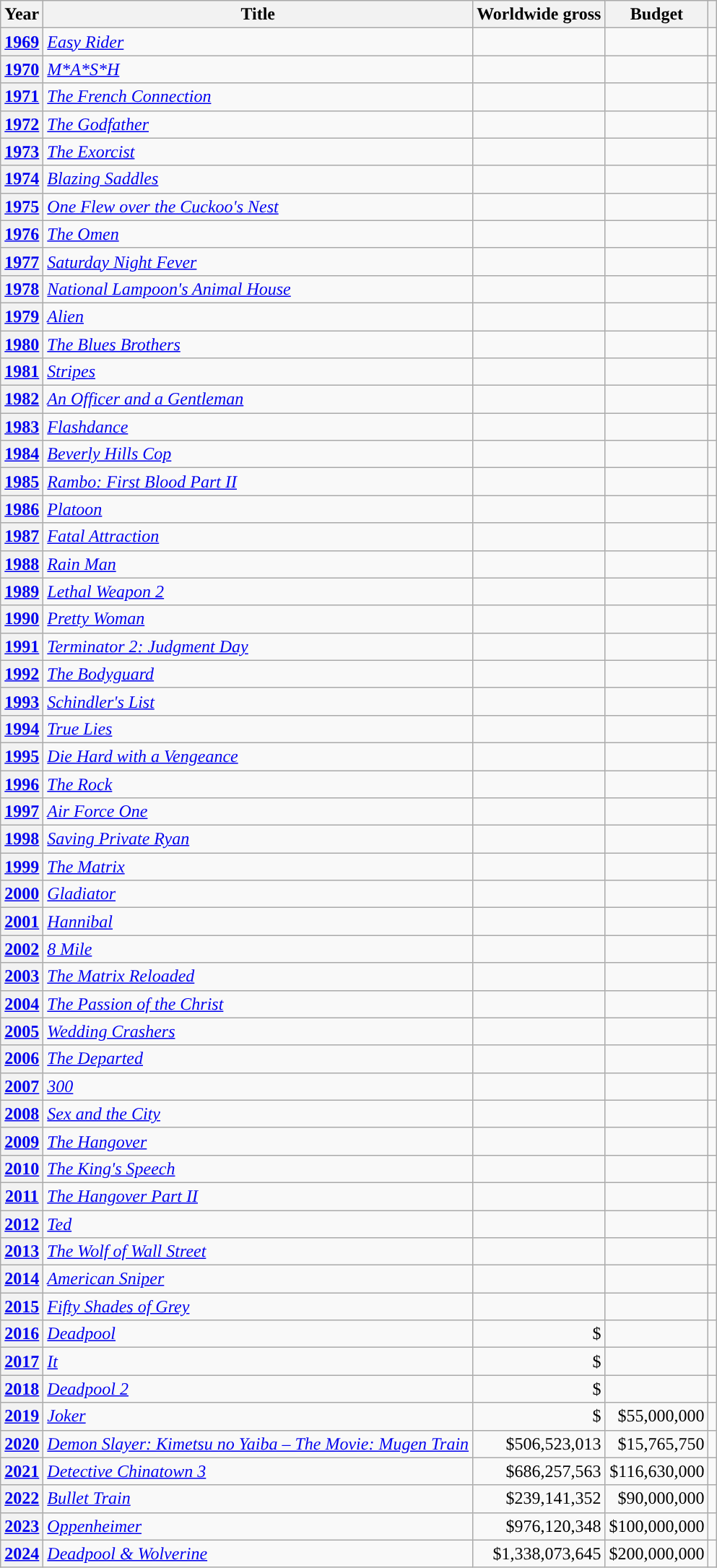<table class="wikitable sortable plainrowheaders">
<tr>
<th scope="col">Year</th>
<th scope="col">Title</th>
<th scope="col">Worldwide gross</th>
<th scope="col">Budget</th>
<th scope="col"></th>
</tr>
<tr>
<th scope="row" style="text-align:center;"><a href='#'>1969</a></th>
<td><em><a href='#'>Easy Rider</a></em></td>
<td style="text-align:right;"></td>
<td style="text-align:right;"></td>
<td style="text-align:center;"></td>
</tr>
<tr>
<th scope="row" style="text-align:center;"><a href='#'>1970</a></th>
<td><em><a href='#'>M*A*S*H</a></em></td>
<td style="text-align:right;"></td>
<td style="text-align:right;"></td>
<td style="text-align:center;"></td>
</tr>
<tr>
<th scope="row" style="text-align:center;"><a href='#'>1971</a></th>
<td><em><a href='#'>The French Connection</a></em></td>
<td style="text-align:right;"></td>
<td style="text-align:right;"></td>
<td style="text-align:center;"></td>
</tr>
<tr>
<th scope="row" style="text-align:center;"><a href='#'>1972</a></th>
<td><em><a href='#'>The Godfather</a></em></td>
<td style="text-align:right;"></td>
<td style="text-align:right;"></td>
<td style="text-align:center;"></td>
</tr>
<tr>
<th scope="row" style="text-align:center;"><a href='#'>1973</a></th>
<td><em><a href='#'>The Exorcist</a></em></td>
<td style="text-align:right;"></td>
<td style="text-align:right;"></td>
<td style="text-align:center;"></td>
</tr>
<tr>
<th scope="row" style="text-align:center;"><a href='#'>1974</a></th>
<td><em><a href='#'>Blazing Saddles</a></em></td>
<td style="text-align:right;"></td>
<td style="text-align:right;"></td>
<td style="text-align:center;"></td>
</tr>
<tr>
<th scope="row" style="text-align:center;"><a href='#'>1975</a></th>
<td><em><a href='#'>One Flew over the Cuckoo's Nest</a></em></td>
<td style="text-align:right;"></td>
<td style="text-align:right;"></td>
<td style="text-align:center;"></td>
</tr>
<tr>
<th scope="row" style="text-align:center;"><a href='#'>1976</a></th>
<td><em><a href='#'>The Omen</a></em></td>
<td style="text-align:right;"></td>
<td style="text-align:right;"></td>
<td style="text-align:center;"></td>
</tr>
<tr>
<th scope="row" style="text-align:center;"><a href='#'>1977</a></th>
<td><em><a href='#'>Saturday Night Fever</a></em></td>
<td style="text-align:right;"></td>
<td style="text-align:right;"></td>
<td style="text-align:center;"></td>
</tr>
<tr>
<th scope="row" style="text-align:center;"><a href='#'>1978</a></th>
<td><em><a href='#'>National Lampoon's Animal House</a></em></td>
<td style="text-align:right;"></td>
<td style="text-align:right;"></td>
<td style="text-align:center;"></td>
</tr>
<tr>
<th scope="row" style="text-align:center;"><a href='#'>1979</a></th>
<td><em><a href='#'>Alien</a></em></td>
<td style="text-align:right;"></td>
<td style="text-align:right;"></td>
<td style="text-align:center;"></td>
</tr>
<tr>
<th scope="row" style="text-align:center;"><a href='#'>1980</a></th>
<td><em><a href='#'>The Blues Brothers</a></em></td>
<td style="text-align:right;"></td>
<td style="text-align:right;"></td>
<td style="text-align:center;"></td>
</tr>
<tr>
<th scope="row" style="text-align:center;"><a href='#'>1981</a></th>
<td><em><a href='#'>Stripes</a></em></td>
<td style="text-align:right;"></td>
<td style="text-align:right;"></td>
<td style="text-align:center;"></td>
</tr>
<tr>
<th scope="row" style="text-align:center;"><a href='#'>1982</a></th>
<td><em><a href='#'>An Officer and a Gentleman</a></em></td>
<td style="text-align:right;"></td>
<td style="text-align:right;"></td>
<td style="text-align:center;"></td>
</tr>
<tr>
<th scope="row" style="text-align:center;"><a href='#'>1983</a></th>
<td><em><a href='#'>Flashdance</a></em></td>
<td style="text-align:right;"></td>
<td style="text-align:right;"></td>
<td style="text-align:center;"></td>
</tr>
<tr>
<th scope="row" style="text-align:center;"><a href='#'>1984</a></th>
<td><em><a href='#'>Beverly Hills Cop</a></em></td>
<td style="text-align:right;"></td>
<td style="text-align:right;"></td>
<td style="text-align:center;"></td>
</tr>
<tr>
<th scope="row" style="text-align:center;"><a href='#'>1985</a></th>
<td><em><a href='#'>Rambo: First Blood Part II</a></em></td>
<td style="text-align:right;"></td>
<td style="text-align:right;"></td>
<td style="text-align:center;"></td>
</tr>
<tr>
<th scope="row" style="text-align:center;"><a href='#'>1986</a></th>
<td><em><a href='#'>Platoon</a></em></td>
<td style="text-align:right;"></td>
<td style="text-align:right;"></td>
<td style="text-align:center;"></td>
</tr>
<tr>
<th scope="row" style="text-align:center;"><a href='#'>1987</a></th>
<td><em><a href='#'>Fatal Attraction</a></em></td>
<td style="text-align:right;"></td>
<td style="text-align:right;"></td>
<td style="text-align:center;"></td>
</tr>
<tr>
<th scope="row" style="text-align:center;"><a href='#'>1988</a></th>
<td><em><a href='#'>Rain Man</a></em></td>
<td style="text-align:right;"></td>
<td style="text-align:right;"></td>
<td style="text-align:center;"></td>
</tr>
<tr>
<th scope="row" style="text-align:center;"><a href='#'>1989</a></th>
<td><em><a href='#'>Lethal Weapon 2</a></em></td>
<td style="text-align:right;"></td>
<td style="text-align:right;"></td>
<td style="text-align:center;"></td>
</tr>
<tr>
<th scope="row" style="text-align:center;"><a href='#'>1990</a></th>
<td><em><a href='#'>Pretty Woman</a></em></td>
<td style="text-align:right;"></td>
<td style="text-align:right;"></td>
<td style="text-align:center;"></td>
</tr>
<tr>
<th scope="row" style="text-align:center;"><a href='#'>1991</a></th>
<td><em><a href='#'>Terminator 2: Judgment Day</a></em></td>
<td style="text-align:right;"></td>
<td style="text-align:right;"></td>
<td style="text-align:center;"></td>
</tr>
<tr>
<th scope="row" style="text-align:center;"><a href='#'>1992</a></th>
<td><em><a href='#'>The Bodyguard</a></em></td>
<td style="text-align:right;"></td>
<td style="text-align:right;"></td>
<td style="text-align:center;"></td>
</tr>
<tr>
<th scope="row" style="text-align:center;"><a href='#'>1993</a></th>
<td><em><a href='#'>Schindler's List</a></em></td>
<td style="text-align:right;"></td>
<td style="text-align:right;"></td>
<td style="text-align:center;"></td>
</tr>
<tr>
<th scope="row" style="text-align:center;"><a href='#'>1994</a></th>
<td><em><a href='#'>True Lies</a></em></td>
<td style="text-align:right;"></td>
<td style="text-align:right;"></td>
<td style="text-align:center;"></td>
</tr>
<tr>
<th scope="row" style="text-align:center;"><a href='#'>1995</a></th>
<td><em><a href='#'>Die Hard with a Vengeance</a></em></td>
<td style="text-align:right;"></td>
<td style="text-align:right;"></td>
<td style="text-align:center;"></td>
</tr>
<tr>
<th scope="row" style="text-align:center;"><a href='#'>1996</a></th>
<td><em><a href='#'>The Rock</a></em></td>
<td style="text-align:right;"></td>
<td style="text-align:right;"></td>
<td style="text-align:center;"></td>
</tr>
<tr>
<th scope="row" style="text-align:center;"><a href='#'>1997</a></th>
<td><em><a href='#'>Air Force One</a></em></td>
<td style="text-align:right;"></td>
<td style="text-align:right;"></td>
<td style="text-align:center;"></td>
</tr>
<tr>
<th scope="row" style="text-align:center;"><a href='#'>1998</a></th>
<td><em><a href='#'>Saving Private Ryan</a></em></td>
<td style="text-align:right;"></td>
<td style="text-align:right;"></td>
<td style="text-align:center;"></td>
</tr>
<tr>
<th scope="row" style="text-align:center;"><a href='#'>1999</a></th>
<td><em><a href='#'>The Matrix</a></em></td>
<td style="text-align:right;"></td>
<td style="text-align:right;"></td>
<td style="text-align:center;"></td>
</tr>
<tr>
<th scope="row" style="text-align:center;"><a href='#'>2000</a></th>
<td><em><a href='#'>Gladiator</a></em></td>
<td style="text-align:right;"></td>
<td style="text-align:right;"></td>
<td style="text-align:center;"></td>
</tr>
<tr>
<th scope="row" style="text-align:center;"><a href='#'>2001</a></th>
<td><em><a href='#'>Hannibal</a></em></td>
<td style="text-align:right;"></td>
<td style="text-align:right;"></td>
<td style="text-align:center;"></td>
</tr>
<tr>
<th scope="row" style="text-align:center;"><a href='#'>2002</a></th>
<td><em><a href='#'>8 Mile</a></em></td>
<td style="text-align:right;"></td>
<td style="text-align:right;"></td>
<td style="text-align:center;"></td>
</tr>
<tr>
<th scope="row" style="text-align:center;"><a href='#'>2003</a></th>
<td><em><a href='#'>The Matrix Reloaded</a></em></td>
<td style="text-align:right;"></td>
<td style="text-align:right;"></td>
<td style="text-align:center;"></td>
</tr>
<tr>
<th scope="row" style="text-align:center;"><a href='#'>2004</a></th>
<td><em><a href='#'>The Passion of the Christ</a></em></td>
<td style="text-align:right;"></td>
<td style="text-align:right;"></td>
<td style="text-align:center;"></td>
</tr>
<tr>
<th scope="row" style="text-align:center;"><a href='#'>2005</a></th>
<td><em><a href='#'>Wedding Crashers</a></em></td>
<td style="text-align:right;"></td>
<td style="text-align:right;"></td>
<td style="text-align:center;"></td>
</tr>
<tr>
<th scope="row" style="text-align:center;"><a href='#'>2006</a></th>
<td><em><a href='#'>The Departed</a></em></td>
<td style="text-align:right;"></td>
<td style="text-align:right;"></td>
<td style="text-align:center;"></td>
</tr>
<tr>
<th scope="row" style="text-align:center;"><a href='#'>2007</a></th>
<td><em><a href='#'>300</a></em></td>
<td style="text-align:right;"></td>
<td style="text-align:right;"></td>
<td style="text-align:center;"></td>
</tr>
<tr>
<th scope="row" style="text-align:center;"><a href='#'>2008</a></th>
<td><em><a href='#'>Sex and the City</a></em></td>
<td style="text-align:right;"></td>
<td style="text-align:right;"></td>
<td style="text-align:center;"></td>
</tr>
<tr>
<th scope="row" style="text-align:center;"><a href='#'>2009</a></th>
<td><em><a href='#'>The Hangover</a></em></td>
<td style="text-align:right;"></td>
<td style="text-align:right;"></td>
<td style="text-align:center;"></td>
</tr>
<tr>
<th scope="row" style="text-align:center;"><a href='#'>2010</a></th>
<td><em><a href='#'>The King's Speech</a></em></td>
<td style="text-align:right;"></td>
<td style="text-align:right;"></td>
<td style="text-align:center;"></td>
</tr>
<tr>
<th scope="row" style="text-align:center;"><a href='#'>2011</a></th>
<td><em><a href='#'>The Hangover Part II</a></em></td>
<td style="text-align:right;"></td>
<td style="text-align:right;"></td>
<td style="text-align:center;"></td>
</tr>
<tr>
<th scope="row" style="text-align:center;"><a href='#'>2012</a></th>
<td><em><a href='#'>Ted</a></em></td>
<td style="text-align:right;"></td>
<td style="text-align:right;"></td>
<td style="text-align:center;"></td>
</tr>
<tr>
<th scope="row" style="text-align:center;"><a href='#'>2013</a></th>
<td><em><a href='#'>The Wolf of Wall Street</a></em></td>
<td style="text-align:right;"></td>
<td style="text-align:right;"></td>
<td style="text-align:center;"></td>
</tr>
<tr>
<th scope="row" style="text-align:center;"><a href='#'>2014</a></th>
<td><em><a href='#'>American Sniper</a></em></td>
<td style="text-align:right;"></td>
<td style="text-align:right;"></td>
<td style="text-align:center;"></td>
</tr>
<tr>
<th scope="row" style="text-align:center;"><a href='#'>2015</a></th>
<td><em><a href='#'>Fifty Shades of Grey</a></em></td>
<td style="text-align:right;"></td>
<td style="text-align:right;"></td>
<td style="text-align:center;"></td>
</tr>
<tr>
<th scope="row" style="text-align:center;"><a href='#'>2016</a></th>
<td><em><a href='#'>Deadpool</a></em></td>
<td style="text-align:right;">$</td>
<td style="text-align:right;"></td>
<td style="text-align:center;"></td>
</tr>
<tr>
<th scope="row" style="text-align:center;"><a href='#'>2017</a></th>
<td><em><a href='#'>It</a></em></td>
<td style="text-align:right;">$</td>
<td style="text-align:right;"></td>
<td style="text-align:center;"></td>
</tr>
<tr>
<th scope="row" style="text-align:center;"><a href='#'>2018</a></th>
<td><em><a href='#'>Deadpool 2</a></em></td>
<td style="text-align:right;">$</td>
<td style="text-align:right;"></td>
<td style="text-align:center;"></td>
</tr>
<tr>
<th scope="row" style="text-align:center;"><a href='#'>2019</a></th>
<td><em><a href='#'>Joker</a></em></td>
<td style="text-align:right;">$</td>
<td style="text-align:right;">$55,000,000</td>
<td style="text-align:center;"></td>
</tr>
<tr>
<th scope="row" style="text-align:center;"><a href='#'>2020</a></th>
<td scope="row"><em><a href='#'>Demon Slayer: Kimetsu no Yaiba – The Movie: Mugen Train</a></em></td>
<td style="text-align:right;">$506,523,013</td>
<td style="text-align:right;">$15,765,750</td>
<td style="text-align:center;"></td>
</tr>
<tr>
<th scope="row" style="text-align:center;"><a href='#'>2021</a></th>
<td><em><a href='#'>Detective Chinatown 3</a></em></td>
<td style="text-align:right;">$686,257,563</td>
<td style="text-align:right;">$116,630,000</td>
<td style="text-align:center;"></td>
</tr>
<tr>
<th scope="row" style="text-align:center;"><a href='#'>2022</a></th>
<td><em><a href='#'>Bullet Train</a></em></td>
<td style="text-align:right;">$239,141,352</td>
<td style="text-align:right;">$90,000,000</td>
<td style="text-align:center;"></td>
</tr>
<tr>
<th scope="row" style="text-align:center;"><a href='#'>2023</a></th>
<td style="text-align:left;"><em><a href='#'>Oppenheimer</a></em></td>
<td style="text-align:right;">$976,120,348</td>
<td style="text-align:right;">$100,000,000</td>
<td style="text-align:center;"></td>
</tr>
<tr>
<th scope="row" style="text-align:center;"><a href='#'>2024</a></th>
<td style="text-align:left;"><em><a href='#'>Deadpool & Wolverine</a></em></td>
<td style="text-align:right;">$1,338,073,645</td>
<td style="text-align:right;">$200,000,000</td>
<td style="text-align:center;"></td>
</tr>
</table>
